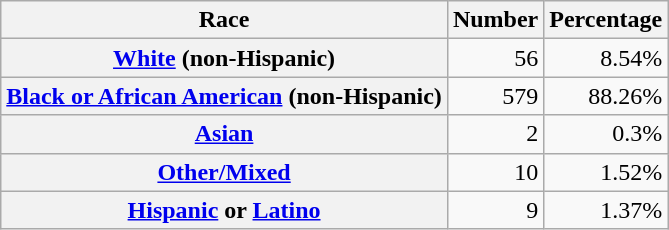<table class="wikitable" style="text-align:right">
<tr>
<th scope="col">Race</th>
<th scope="col">Number</th>
<th scope="col">Percentage</th>
</tr>
<tr>
<th scope="row"><a href='#'>White</a> (non-Hispanic)</th>
<td>56</td>
<td>8.54%</td>
</tr>
<tr>
<th scope="row"><a href='#'>Black or African American</a> (non-Hispanic)</th>
<td>579</td>
<td>88.26%</td>
</tr>
<tr>
<th scope="row"><a href='#'>Asian</a></th>
<td>2</td>
<td>0.3%</td>
</tr>
<tr>
<th scope="row"><a href='#'>Other/Mixed</a></th>
<td>10</td>
<td>1.52%</td>
</tr>
<tr>
<th scope="row"><a href='#'>Hispanic</a> or <a href='#'>Latino</a></th>
<td>9</td>
<td>1.37%</td>
</tr>
</table>
